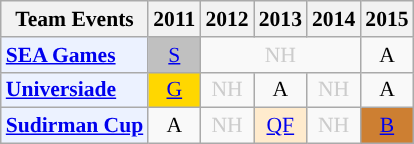<table style='font-size: 90%; text-align:center;' class='wikitable'>
<tr>
<th>Team Events</th>
<th>2011</th>
<th>2012</th>
<th>2013</th>
<th>2014</th>
<th>2015</th>
</tr>
<tr>
<td bgcolor="#ECF2FF"; align="left"><strong><a href='#'>SEA Games</a></strong></td>
<td bgcolor=silver><a href='#'>S</a></td>
<td colspan="3" style="color:#ccc;">NH</td>
<td>A</td>
</tr>
<tr>
<td bgcolor="#ECF2FF"; align="left"><strong><a href='#'>Universiade</a></strong></td>
<td bgcolor=gold><a href='#'>G</a></td>
<td style="color:#ccc;">NH</td>
<td>A</td>
<td style="color:#ccc;">NH</td>
<td>A</td>
</tr>
<tr>
<td bgcolor="#ECF2FF"; align="left"><strong><a href='#'>Sudirman Cup</a></strong></td>
<td>A</td>
<td style="color:#ccc;">NH</td>
<td bgcolor=FFEBCD><a href='#'>QF</a></td>
<td style="color:#ccc;">NH</td>
<td bgcolor=CD7F32><a href='#'>B</a></td>
</tr>
</table>
